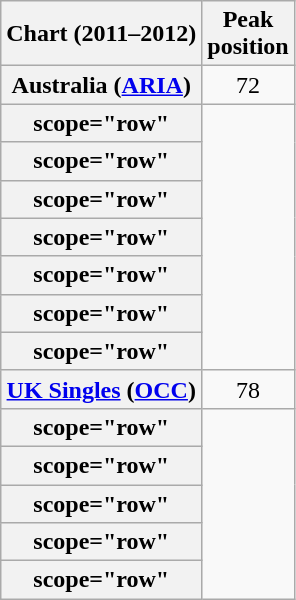<table class="wikitable plainrowheaders sortable" style="text-align:center">
<tr>
<th scope="col">Chart (2011–2012)</th>
<th scope="col">Peak<br>position</th>
</tr>
<tr>
<th scope="row">Australia (<a href='#'>ARIA</a>)</th>
<td>72</td>
</tr>
<tr>
<th>scope="row" </th>
</tr>
<tr>
<th>scope="row" </th>
</tr>
<tr>
<th>scope="row" </th>
</tr>
<tr>
<th>scope="row" </th>
</tr>
<tr>
<th>scope="row" </th>
</tr>
<tr>
<th>scope="row" </th>
</tr>
<tr>
<th>scope="row" </th>
</tr>
<tr>
<th scope="row"><a href='#'>UK Singles</a> (<a href='#'>OCC</a>)</th>
<td>78</td>
</tr>
<tr>
<th>scope="row" </th>
</tr>
<tr>
<th>scope="row" </th>
</tr>
<tr>
<th>scope="row" </th>
</tr>
<tr>
<th>scope="row" </th>
</tr>
<tr>
<th>scope="row" </th>
</tr>
</table>
